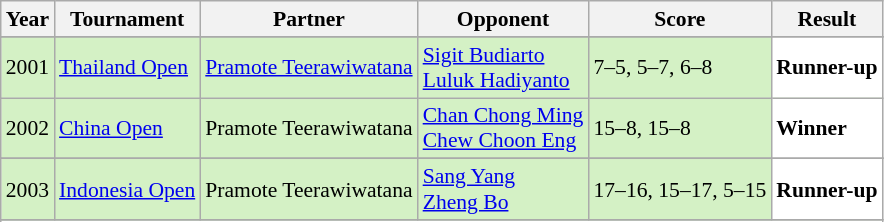<table class="sortable wikitable" style="font-size: 90%;">
<tr>
<th>Year</th>
<th>Tournament</th>
<th>Partner</th>
<th>Opponent</th>
<th>Score</th>
<th>Result</th>
</tr>
<tr>
</tr>
<tr style="background:#D4F1C5">
<td align="center">2001</td>
<td align="left"><a href='#'>Thailand Open</a></td>
<td align="left"> <a href='#'>Pramote Teerawiwatana</a></td>
<td align="left"> <a href='#'>Sigit Budiarto</a> <br>  <a href='#'>Luluk Hadiyanto</a></td>
<td align="left">7–5, 5–7, 6–8</td>
<td style="text-align:left; background:white"> <strong>Runner-up</strong></td>
</tr>
<tr style="background:#D4F1C5">
<td align="center">2002</td>
<td align="left"><a href='#'>China Open</a></td>
<td align="left"> Pramote Teerawiwatana</td>
<td align="left"> <a href='#'>Chan Chong Ming</a> <br>  <a href='#'>Chew Choon Eng</a></td>
<td align="left">15–8, 15–8</td>
<td style="text-align:left; background:white"> <strong>Winner</strong></td>
</tr>
<tr>
</tr>
<tr style="background:#D4F1C5">
<td align="center">2003</td>
<td align="left"><a href='#'>Indonesia Open</a></td>
<td align="left"> Pramote Teerawiwatana</td>
<td align="left"> <a href='#'>Sang Yang</a> <br>  <a href='#'>Zheng Bo</a></td>
<td align="left">17–16, 15–17, 5–15</td>
<td style="text-align:left; background:white"> <strong>Runner-up</strong></td>
</tr>
<tr>
</tr>
<tr>
</tr>
<tr>
</tr>
<tr>
</tr>
<tr>
</tr>
<tr>
</tr>
<tr>
</tr>
</table>
